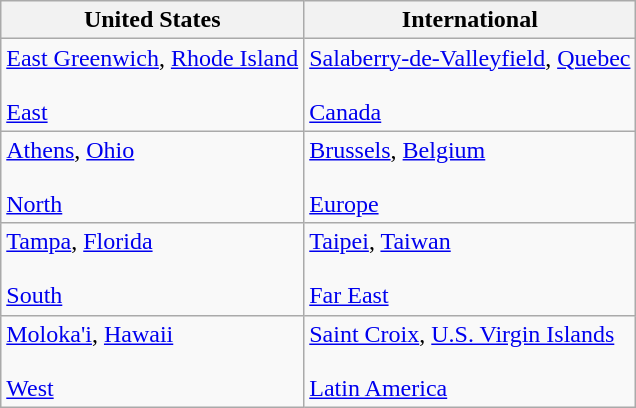<table class="wikitable">
<tr>
<th>United States</th>
<th>International</th>
</tr>
<tr>
<td> <a href='#'>East Greenwich</a>, <a href='#'>Rhode Island</a><br><br><a href='#'>East</a></td>
<td> <a href='#'>Salaberry-de-Valleyfield</a>, <a href='#'>Quebec</a><br><br><a href='#'>Canada</a></td>
</tr>
<tr>
<td> <a href='#'>Athens</a>, <a href='#'>Ohio</a><br><br><a href='#'>North</a></td>
<td> <a href='#'>Brussels</a>, <a href='#'>Belgium</a><br><br><a href='#'>Europe</a></td>
</tr>
<tr>
<td> <a href='#'>Tampa</a>, <a href='#'>Florida</a><br><br><a href='#'>South</a></td>
<td> <a href='#'>Taipei</a>, <a href='#'>Taiwan</a><br><br><a href='#'>Far East</a></td>
</tr>
<tr>
<td> <a href='#'>Moloka'i</a>, <a href='#'>Hawaii</a><br><br><a href='#'>West</a></td>
<td> <a href='#'>Saint Croix</a>, <a href='#'>U.S. Virgin Islands</a><br> <br><a href='#'>Latin America</a></td>
</tr>
</table>
